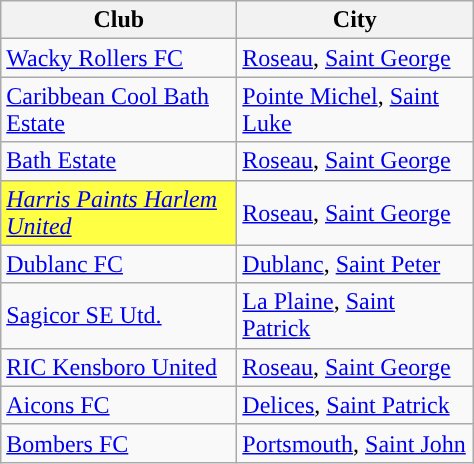<table class="wikitable">
<tr>
<th width="150px">Club</th>
<th width="150px">City</th>
</tr>
<tr>
<td><a href='#'>Wacky Rollers FC</a></td>
<td><a href='#'>Roseau</a>, <a href='#'>Saint George</a></td>
</tr>
<tr>
<td><a href='#'>Caribbean Cool Bath Estate</a></td>
<td><a href='#'>Pointe Michel</a>, <a href='#'>Saint Luke</a></td>
</tr>
<tr>
<td><a href='#'>Bath Estate</a></td>
<td><a href='#'>Roseau</a>, <a href='#'>Saint George</a></td>
</tr>
<tr>
<td style="background:#FFFF44"><em><a href='#'>Harris Paints Harlem United</a></em></td>
<td><a href='#'>Roseau</a>, <a href='#'>Saint George</a></td>
</tr>
<tr>
<td><a href='#'>Dublanc FC</a></td>
<td><a href='#'>Dublanc</a>, <a href='#'>Saint Peter</a></td>
</tr>
<tr>
<td><a href='#'>Sagicor SE Utd.</a></td>
<td><a href='#'>La Plaine</a>, <a href='#'>Saint Patrick</a></td>
</tr>
<tr>
<td><a href='#'>RIC Kensboro United</a></td>
<td><a href='#'>Roseau</a>, <a href='#'>Saint George</a></td>
</tr>
<tr>
<td><a href='#'>Aicons FC</a></td>
<td><a href='#'>Delices</a>, <a href='#'>Saint Patrick</a></td>
</tr>
<tr>
<td><a href='#'>Bombers FC</a></td>
<td><a href='#'>Portsmouth</a>, <a href='#'>Saint John</a></td>
</tr>
</table>
